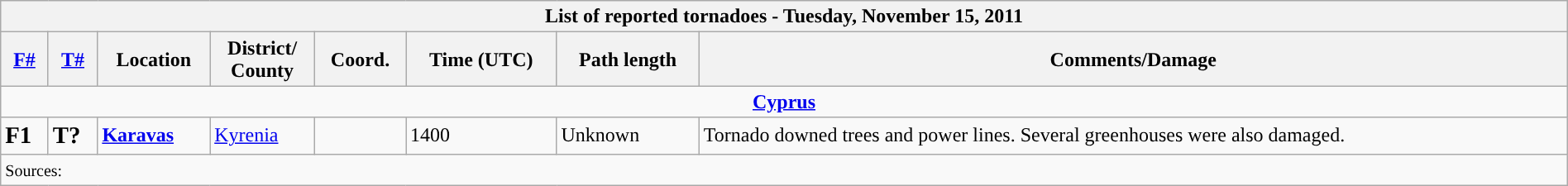<table class="wikitable collapsible" width="100%">
<tr>
<th colspan="8">List of reported tornadoes - Tuesday, November 15, 2011</th>
</tr>
<tr>
<th><a href='#'>F#</a></th>
<th><a href='#'>T#</a></th>
<th>Location</th>
<th>District/<br>County</th>
<th>Coord.</th>
<th>Time (UTC)</th>
<th>Path length</th>
<th>Comments/Damage</th>
</tr>
<tr>
<td colspan="8" align=center><strong><a href='#'>Cyprus</a></strong></td>
</tr>
<tr>
<td><big><strong>F1</strong></big></td>
<td><big><strong>T?</strong></big></td>
<td><strong><a href='#'>Karavas</a></strong></td>
<td><a href='#'>Kyrenia</a></td>
<td></td>
<td>1400</td>
<td>Unknown</td>
<td>Tornado downed trees and power lines. Several greenhouses were also damaged.</td>
</tr>
<tr>
<td colspan="8"><small>Sources:  </small></td>
</tr>
</table>
